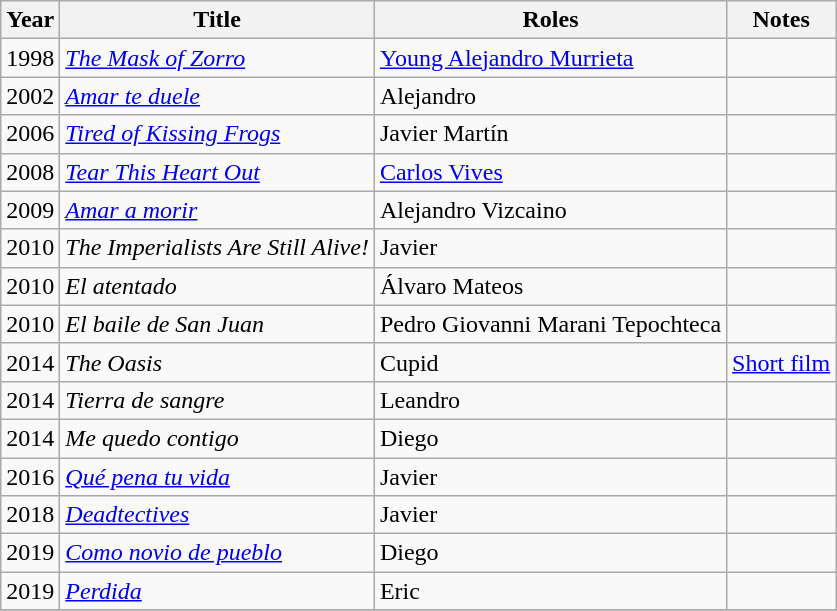<table class="wikitable sortable">
<tr>
<th>Year</th>
<th>Title</th>
<th>Roles</th>
<th>Notes</th>
</tr>
<tr>
<td>1998</td>
<td><em><a href='#'>The Mask of Zorro</a></em></td>
<td><a href='#'>Young Alejandro Murrieta</a></td>
<td></td>
</tr>
<tr>
<td>2002</td>
<td><em><a href='#'>Amar te duele</a></em></td>
<td>Alejandro</td>
<td></td>
</tr>
<tr>
<td>2006</td>
<td><em><a href='#'>Tired of Kissing Frogs</a></em></td>
<td>Javier Martín</td>
<td></td>
</tr>
<tr>
<td>2008</td>
<td><em><a href='#'>Tear This Heart Out</a></em></td>
<td><a href='#'>Carlos Vives</a></td>
<td></td>
</tr>
<tr>
<td>2009</td>
<td><em><a href='#'>Amar a morir</a></em></td>
<td>Alejandro Vizcaino</td>
<td></td>
</tr>
<tr>
<td>2010</td>
<td><em>The Imperialists Are Still Alive!</em></td>
<td>Javier</td>
<td></td>
</tr>
<tr>
<td>2010</td>
<td><em>El atentado</em></td>
<td>Álvaro Mateos</td>
<td></td>
</tr>
<tr>
<td>2010</td>
<td><em>El baile de San Juan</em></td>
<td>Pedro Giovanni Marani Tepochteca</td>
<td></td>
</tr>
<tr>
<td>2014</td>
<td><em>The Oasis</em></td>
<td>Cupid</td>
<td><a href='#'>Short film</a></td>
</tr>
<tr>
<td>2014</td>
<td><em>Tierra de sangre</em></td>
<td>Leandro</td>
<td></td>
</tr>
<tr>
<td>2014</td>
<td><em>Me quedo contigo</em></td>
<td>Diego</td>
<td></td>
</tr>
<tr>
<td>2016</td>
<td><em><a href='#'>Qué pena tu vida</a></em></td>
<td>Javier</td>
<td></td>
</tr>
<tr>
<td>2018</td>
<td><em><a href='#'>Deadtectives</a></em></td>
<td>Javier</td>
<td></td>
</tr>
<tr>
<td>2019</td>
<td><em><a href='#'>Como novio de pueblo</a></em></td>
<td>Diego</td>
<td></td>
</tr>
<tr>
<td>2019</td>
<td><em><a href='#'>Perdida</a></em></td>
<td>Eric</td>
<td></td>
</tr>
<tr>
</tr>
</table>
